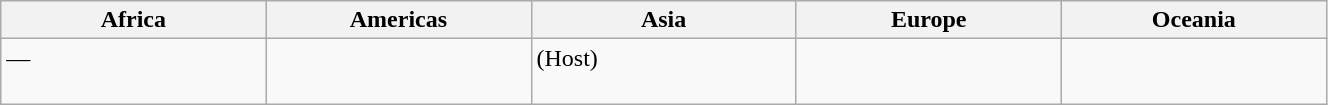<table class=wikitable width=70%>
<tr>
<th width=13%>Africa</th>
<th width=13%>Americas</th>
<th width=13%>Asia</th>
<th width=13%>Europe</th>
<th width=13%>Oceania</th>
</tr>
<tr valign=top>
<td>—</td>
<td><br></td>
<td> (Host)<br></td>
<td><br><br></td>
<td></td>
</tr>
</table>
